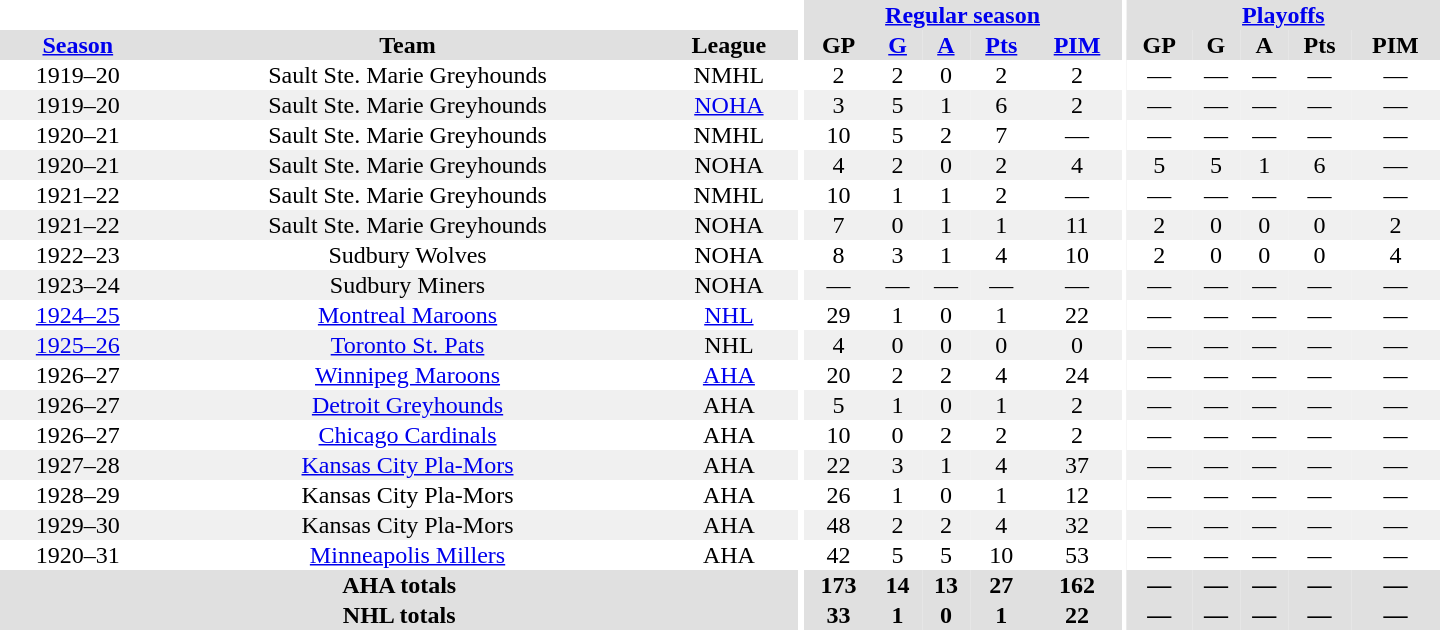<table border="0" cellpadding="1" cellspacing="0" style="text-align:center; width:60em">
<tr bgcolor="#e0e0e0">
<th colspan="3" bgcolor="#ffffff"></th>
<th rowspan="100" bgcolor="#ffffff"></th>
<th colspan="5"><a href='#'>Regular season</a></th>
<th rowspan="100" bgcolor="#ffffff"></th>
<th colspan="5"><a href='#'>Playoffs</a></th>
</tr>
<tr bgcolor="#e0e0e0">
<th><a href='#'>Season</a></th>
<th>Team</th>
<th>League</th>
<th>GP</th>
<th><a href='#'>G</a></th>
<th><a href='#'>A</a></th>
<th><a href='#'>Pts</a></th>
<th><a href='#'>PIM</a></th>
<th>GP</th>
<th>G</th>
<th>A</th>
<th>Pts</th>
<th>PIM</th>
</tr>
<tr>
<td>1919–20</td>
<td>Sault Ste. Marie Greyhounds</td>
<td>NMHL</td>
<td>2</td>
<td>2</td>
<td>0</td>
<td>2</td>
<td>2</td>
<td>—</td>
<td>—</td>
<td>—</td>
<td>—</td>
<td>—</td>
</tr>
<tr bgcolor="#f0f0f0">
<td>1919–20</td>
<td>Sault Ste. Marie Greyhounds</td>
<td><a href='#'>NOHA</a></td>
<td>3</td>
<td>5</td>
<td>1</td>
<td>6</td>
<td>2</td>
<td>—</td>
<td>—</td>
<td>—</td>
<td>—</td>
<td>—</td>
</tr>
<tr>
<td>1920–21</td>
<td>Sault Ste. Marie Greyhounds</td>
<td>NMHL</td>
<td>10</td>
<td>5</td>
<td>2</td>
<td>7</td>
<td>—</td>
<td>—</td>
<td>—</td>
<td>—</td>
<td>—</td>
<td>—</td>
</tr>
<tr bgcolor="#f0f0f0">
<td>1920–21</td>
<td>Sault Ste. Marie Greyhounds</td>
<td>NOHA</td>
<td>4</td>
<td>2</td>
<td>0</td>
<td>2</td>
<td>4</td>
<td>5</td>
<td>5</td>
<td>1</td>
<td>6</td>
<td>—</td>
</tr>
<tr>
<td>1921–22</td>
<td>Sault Ste. Marie Greyhounds</td>
<td>NMHL</td>
<td>10</td>
<td>1</td>
<td>1</td>
<td>2</td>
<td>—</td>
<td>—</td>
<td>—</td>
<td>—</td>
<td>—</td>
<td>—</td>
</tr>
<tr bgcolor="#f0f0f0">
<td>1921–22</td>
<td>Sault Ste. Marie Greyhounds</td>
<td>NOHA</td>
<td>7</td>
<td>0</td>
<td>1</td>
<td>1</td>
<td>11</td>
<td>2</td>
<td>0</td>
<td>0</td>
<td>0</td>
<td>2</td>
</tr>
<tr>
<td>1922–23</td>
<td>Sudbury Wolves</td>
<td>NOHA</td>
<td>8</td>
<td>3</td>
<td>1</td>
<td>4</td>
<td>10</td>
<td>2</td>
<td>0</td>
<td>0</td>
<td>0</td>
<td>4</td>
</tr>
<tr bgcolor="#f0f0f0">
<td>1923–24</td>
<td>Sudbury Miners</td>
<td>NOHA</td>
<td>—</td>
<td>—</td>
<td>—</td>
<td>—</td>
<td>—</td>
<td>—</td>
<td>—</td>
<td>—</td>
<td>—</td>
<td>—</td>
</tr>
<tr>
<td><a href='#'>1924–25</a></td>
<td><a href='#'>Montreal Maroons</a></td>
<td><a href='#'>NHL</a></td>
<td>29</td>
<td>1</td>
<td>0</td>
<td>1</td>
<td>22</td>
<td>—</td>
<td>—</td>
<td>—</td>
<td>—</td>
<td>—</td>
</tr>
<tr bgcolor="#f0f0f0">
<td><a href='#'>1925–26</a></td>
<td><a href='#'>Toronto St. Pats</a></td>
<td>NHL</td>
<td>4</td>
<td>0</td>
<td>0</td>
<td>0</td>
<td>0</td>
<td>—</td>
<td>—</td>
<td>—</td>
<td>—</td>
<td>—</td>
</tr>
<tr>
<td>1926–27</td>
<td><a href='#'>Winnipeg Maroons</a></td>
<td><a href='#'>AHA</a></td>
<td>20</td>
<td>2</td>
<td>2</td>
<td>4</td>
<td>24</td>
<td>—</td>
<td>—</td>
<td>—</td>
<td>—</td>
<td>—</td>
</tr>
<tr bgcolor="#f0f0f0">
<td>1926–27</td>
<td><a href='#'>Detroit Greyhounds</a></td>
<td>AHA</td>
<td>5</td>
<td>1</td>
<td>0</td>
<td>1</td>
<td>2</td>
<td>—</td>
<td>—</td>
<td>—</td>
<td>—</td>
<td>—</td>
</tr>
<tr>
<td>1926–27</td>
<td><a href='#'>Chicago Cardinals</a></td>
<td>AHA</td>
<td>10</td>
<td>0</td>
<td>2</td>
<td>2</td>
<td>2</td>
<td>—</td>
<td>—</td>
<td>—</td>
<td>—</td>
<td>—</td>
</tr>
<tr bgcolor="#f0f0f0">
<td>1927–28</td>
<td><a href='#'>Kansas City Pla-Mors</a></td>
<td>AHA</td>
<td>22</td>
<td>3</td>
<td>1</td>
<td>4</td>
<td>37</td>
<td>—</td>
<td>—</td>
<td>—</td>
<td>—</td>
<td>—</td>
</tr>
<tr>
<td>1928–29</td>
<td>Kansas City Pla-Mors</td>
<td>AHA</td>
<td>26</td>
<td>1</td>
<td>0</td>
<td>1</td>
<td>12</td>
<td>—</td>
<td>—</td>
<td>—</td>
<td>—</td>
<td>—</td>
</tr>
<tr bgcolor="#f0f0f0">
<td>1929–30</td>
<td>Kansas City Pla-Mors</td>
<td>AHA</td>
<td>48</td>
<td>2</td>
<td>2</td>
<td>4</td>
<td>32</td>
<td>—</td>
<td>—</td>
<td>—</td>
<td>—</td>
<td>—</td>
</tr>
<tr>
<td>1920–31</td>
<td><a href='#'>Minneapolis Millers</a></td>
<td>AHA</td>
<td>42</td>
<td>5</td>
<td>5</td>
<td>10</td>
<td>53</td>
<td>—</td>
<td>—</td>
<td>—</td>
<td>—</td>
<td>—</td>
</tr>
<tr bgcolor="#e0e0e0">
<th colspan="3">AHA totals</th>
<th>173</th>
<th>14</th>
<th>13</th>
<th>27</th>
<th>162</th>
<th>—</th>
<th>—</th>
<th>—</th>
<th>—</th>
<th>—</th>
</tr>
<tr bgcolor="#e0e0e0">
<th colspan="3">NHL totals</th>
<th>33</th>
<th>1</th>
<th>0</th>
<th>1</th>
<th>22</th>
<th>—</th>
<th>—</th>
<th>—</th>
<th>—</th>
<th>—</th>
</tr>
</table>
